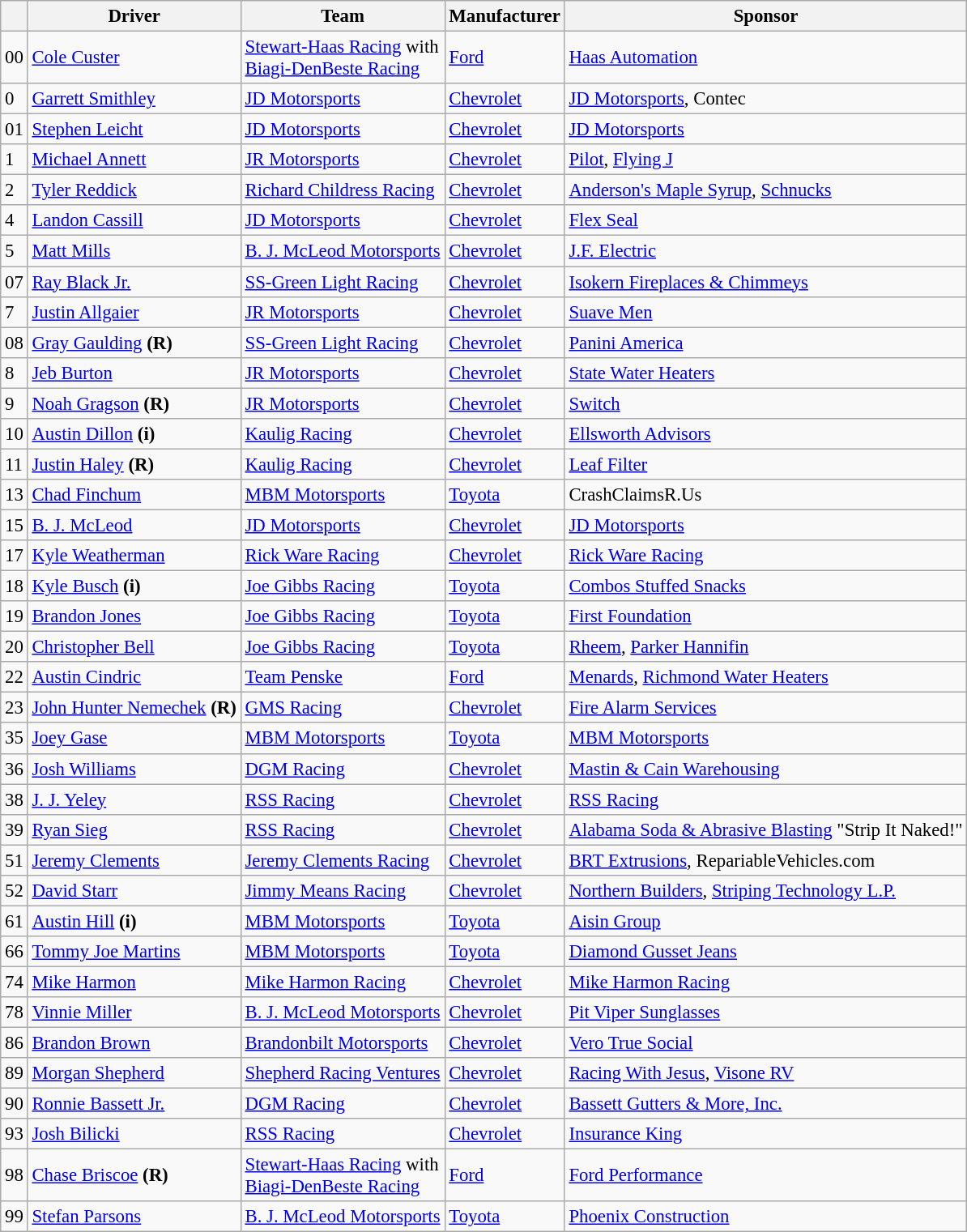<table class="wikitable" style="font-size:95%">
<tr>
<th></th>
<th>Driver</th>
<th>Team</th>
<th>Manufacturer</th>
<th>Sponsor</th>
</tr>
<tr>
<td>00</td>
<td><a href='#'>Cole Custer</a></td>
<td><a href='#'>Stewart-Haas Racing</a> with <br><a href='#'>Biagi-DenBeste Racing</a></td>
<td><a href='#'>Ford</a></td>
<td><a href='#'>Haas Automation</a></td>
</tr>
<tr>
<td>0</td>
<td><a href='#'>Garrett Smithley</a></td>
<td><a href='#'>JD Motorsports</a></td>
<td><a href='#'>Chevrolet</a></td>
<td><a href='#'>JD Motorsports</a>, Contec</td>
</tr>
<tr>
<td>01</td>
<td><a href='#'>Stephen Leicht</a></td>
<td><a href='#'>JD Motorsports</a></td>
<td><a href='#'>Chevrolet</a></td>
<td><a href='#'>JD Motorsports</a></td>
</tr>
<tr>
<td>1</td>
<td><a href='#'>Michael Annett</a></td>
<td><a href='#'>JR Motorsports</a></td>
<td><a href='#'>Chevrolet</a></td>
<td><a href='#'>Pilot</a>, <a href='#'>Flying J</a></td>
</tr>
<tr>
<td>2</td>
<td><a href='#'>Tyler Reddick</a></td>
<td><a href='#'>Richard Childress Racing</a></td>
<td><a href='#'>Chevrolet</a></td>
<td><a href='#'>Anderson's Maple Syrup</a>, <a href='#'>Schnucks</a></td>
</tr>
<tr>
<td>4</td>
<td><a href='#'>Landon Cassill</a></td>
<td><a href='#'>JD Motorsports</a></td>
<td><a href='#'>Chevrolet</a></td>
<td><a href='#'>Flex Seal</a></td>
</tr>
<tr>
<td>5</td>
<td><a href='#'>Matt Mills</a></td>
<td><a href='#'>B. J. McLeod Motorsports</a></td>
<td><a href='#'>Chevrolet</a></td>
<td><a href='#'>J.F. Electric</a></td>
</tr>
<tr>
<td>07</td>
<td><a href='#'>Ray Black Jr.</a></td>
<td><a href='#'>SS-Green Light Racing</a></td>
<td><a href='#'>Chevrolet</a></td>
<td><a href='#'>Isokern Fireplaces & Chimmeys</a></td>
</tr>
<tr>
<td>7</td>
<td><a href='#'>Justin Allgaier</a></td>
<td><a href='#'>JR Motorsports</a></td>
<td><a href='#'>Chevrolet</a></td>
<td><a href='#'>Suave Men</a></td>
</tr>
<tr>
<td>08</td>
<td><a href='#'>Gray Gaulding</a> <strong>(R)</strong></td>
<td><a href='#'>SS-Green Light Racing</a></td>
<td><a href='#'>Chevrolet</a></td>
<td><a href='#'>Panini America</a></td>
</tr>
<tr>
<td>8</td>
<td><a href='#'>Jeb Burton</a></td>
<td><a href='#'>JR Motorsports</a></td>
<td><a href='#'>Chevrolet</a></td>
<td><a href='#'>State Water Heaters</a></td>
</tr>
<tr>
<td>9</td>
<td><a href='#'>Noah Gragson</a> <strong>(R)</strong></td>
<td><a href='#'>JR Motorsports</a></td>
<td><a href='#'>Chevrolet</a></td>
<td><a href='#'>Switch</a></td>
</tr>
<tr>
<td>10</td>
<td><a href='#'>Austin Dillon</a> <strong>(i)</strong></td>
<td><a href='#'>Kaulig Racing</a></td>
<td><a href='#'>Chevrolet</a></td>
<td><a href='#'>Ellsworth Advisors</a></td>
</tr>
<tr>
<td>11</td>
<td><a href='#'>Justin Haley</a> <strong>(R)</strong></td>
<td><a href='#'>Kaulig Racing</a></td>
<td><a href='#'>Chevrolet</a></td>
<td><a href='#'>Leaf Filter</a></td>
</tr>
<tr>
<td>13</td>
<td><a href='#'>Chad Finchum</a></td>
<td><a href='#'>MBM Motorsports</a></td>
<td><a href='#'>Toyota</a></td>
<td>CrashClaimsR.Us</td>
</tr>
<tr>
<td>15</td>
<td><a href='#'>B. J. McLeod</a></td>
<td><a href='#'>JD Motorsports</a></td>
<td><a href='#'>Chevrolet</a></td>
<td><a href='#'>JD Motorsports</a></td>
</tr>
<tr>
<td>17</td>
<td><a href='#'>Kyle Weatherman</a></td>
<td><a href='#'>Rick Ware Racing</a></td>
<td><a href='#'>Chevrolet</a></td>
<td><a href='#'>Rick Ware Racing</a></td>
</tr>
<tr>
<td>18</td>
<td><a href='#'>Kyle Busch</a> <strong>(i)</strong></td>
<td><a href='#'>Joe Gibbs Racing</a></td>
<td><a href='#'>Toyota</a></td>
<td><a href='#'>Combos Stuffed Snacks</a></td>
</tr>
<tr>
<td>19</td>
<td><a href='#'>Brandon Jones</a></td>
<td><a href='#'>Joe Gibbs Racing</a></td>
<td><a href='#'>Toyota</a></td>
<td><a href='#'>First Foundation</a></td>
</tr>
<tr>
<td>20</td>
<td><a href='#'>Christopher Bell</a></td>
<td><a href='#'>Joe Gibbs Racing</a></td>
<td><a href='#'>Toyota</a></td>
<td><a href='#'>Rheem</a>, <a href='#'>Parker Hannifin</a></td>
</tr>
<tr>
<td>22</td>
<td><a href='#'>Austin Cindric</a></td>
<td><a href='#'>Team Penske</a></td>
<td><a href='#'>Ford</a></td>
<td><a href='#'>Menards</a>, <a href='#'>Richmond Water Heaters</a></td>
</tr>
<tr>
<td>23</td>
<td><a href='#'>John Hunter Nemechek</a> <strong>(R)</strong></td>
<td><a href='#'>GMS Racing</a></td>
<td><a href='#'>Chevrolet</a></td>
<td><a href='#'>Fire Alarm Services</a></td>
</tr>
<tr>
<td>35</td>
<td><a href='#'>Joey Gase</a></td>
<td><a href='#'>MBM Motorsports</a></td>
<td><a href='#'>Toyota</a></td>
<td><a href='#'>MBM Motorsports</a></td>
</tr>
<tr>
<td>36</td>
<td><a href='#'>Josh Williams</a></td>
<td><a href='#'>DGM Racing</a></td>
<td><a href='#'>Chevrolet</a></td>
<td><a href='#'>Mastin & Cain Warehousing</a></td>
</tr>
<tr>
<td>38</td>
<td><a href='#'>J. J. Yeley</a></td>
<td><a href='#'>RSS Racing</a></td>
<td><a href='#'>Chevrolet</a></td>
<td><a href='#'>RSS Racing</a></td>
</tr>
<tr>
<td>39</td>
<td><a href='#'>Ryan Sieg</a></td>
<td><a href='#'>RSS Racing</a></td>
<td><a href='#'>Chevrolet</a></td>
<td><a href='#'>Alabama Soda & Abrasive Blasting</a> "Strip It Naked!"</td>
</tr>
<tr>
<td>51</td>
<td><a href='#'>Jeremy Clements</a></td>
<td><a href='#'>Jeremy Clements Racing</a></td>
<td><a href='#'>Chevrolet</a></td>
<td><a href='#'>BRT Extrusions</a>, RepariableVehicles.com</td>
</tr>
<tr>
<td>52</td>
<td><a href='#'>David Starr</a></td>
<td><a href='#'>Jimmy Means Racing</a></td>
<td><a href='#'>Chevrolet</a></td>
<td><a href='#'>Northern Builders</a>, <a href='#'>Striping Technology L.P.</a></td>
</tr>
<tr>
<td>61</td>
<td><a href='#'>Austin Hill</a> <strong>(i)</strong></td>
<td><a href='#'>MBM Motorsports</a></td>
<td><a href='#'>Toyota</a></td>
<td><a href='#'>Aisin Group</a></td>
</tr>
<tr>
<td>66</td>
<td><a href='#'>Tommy Joe Martins</a></td>
<td><a href='#'>MBM Motorsports</a></td>
<td><a href='#'>Toyota</a></td>
<td><a href='#'>Diamond Gusset Jeans</a></td>
</tr>
<tr>
<td>74</td>
<td><a href='#'>Mike Harmon</a></td>
<td><a href='#'>Mike Harmon Racing</a></td>
<td><a href='#'>Chevrolet</a></td>
<td><a href='#'>Mike Harmon Racing</a></td>
</tr>
<tr>
<td>78</td>
<td><a href='#'>Vinnie Miller</a></td>
<td><a href='#'>B. J. McLeod Motorsports</a></td>
<td><a href='#'>Chevrolet</a></td>
<td><a href='#'>Pit Viper Sunglasses</a></td>
</tr>
<tr>
<td>86</td>
<td><a href='#'>Brandon Brown</a></td>
<td><a href='#'>Brandonbilt Motorsports</a></td>
<td><a href='#'>Chevrolet</a></td>
<td><a href='#'>Vero True Social</a></td>
</tr>
<tr>
<td>89</td>
<td><a href='#'>Morgan Shepherd</a></td>
<td><a href='#'>Shepherd Racing Ventures</a></td>
<td><a href='#'>Chevrolet</a></td>
<td><a href='#'>Racing With Jesus</a>, <a href='#'>Visone RV</a></td>
</tr>
<tr>
<td>90</td>
<td><a href='#'>Ronnie Bassett Jr.</a></td>
<td><a href='#'>DGM Racing</a></td>
<td><a href='#'>Chevrolet</a></td>
<td><a href='#'>Bassett Gutters & More, Inc.</a></td>
</tr>
<tr>
<td>93</td>
<td><a href='#'>Josh Bilicki</a></td>
<td><a href='#'>RSS Racing</a></td>
<td><a href='#'>Chevrolet</a></td>
<td><a href='#'>Insurance King</a></td>
</tr>
<tr>
<td>98</td>
<td><a href='#'>Chase Briscoe</a> <strong>(R)</strong></td>
<td><a href='#'>Stewart-Haas Racing</a> with <br> <a href='#'>Biagi-DenBeste Racing</a></td>
<td><a href='#'>Ford</a></td>
<td><a href='#'>Ford Performance</a></td>
</tr>
<tr>
<td>99</td>
<td><a href='#'>Stefan Parsons</a></td>
<td><a href='#'>B. J. McLeod Motorsports</a></td>
<td><a href='#'>Toyota</a></td>
<td><a href='#'>Phoenix Construction</a></td>
</tr>
</table>
